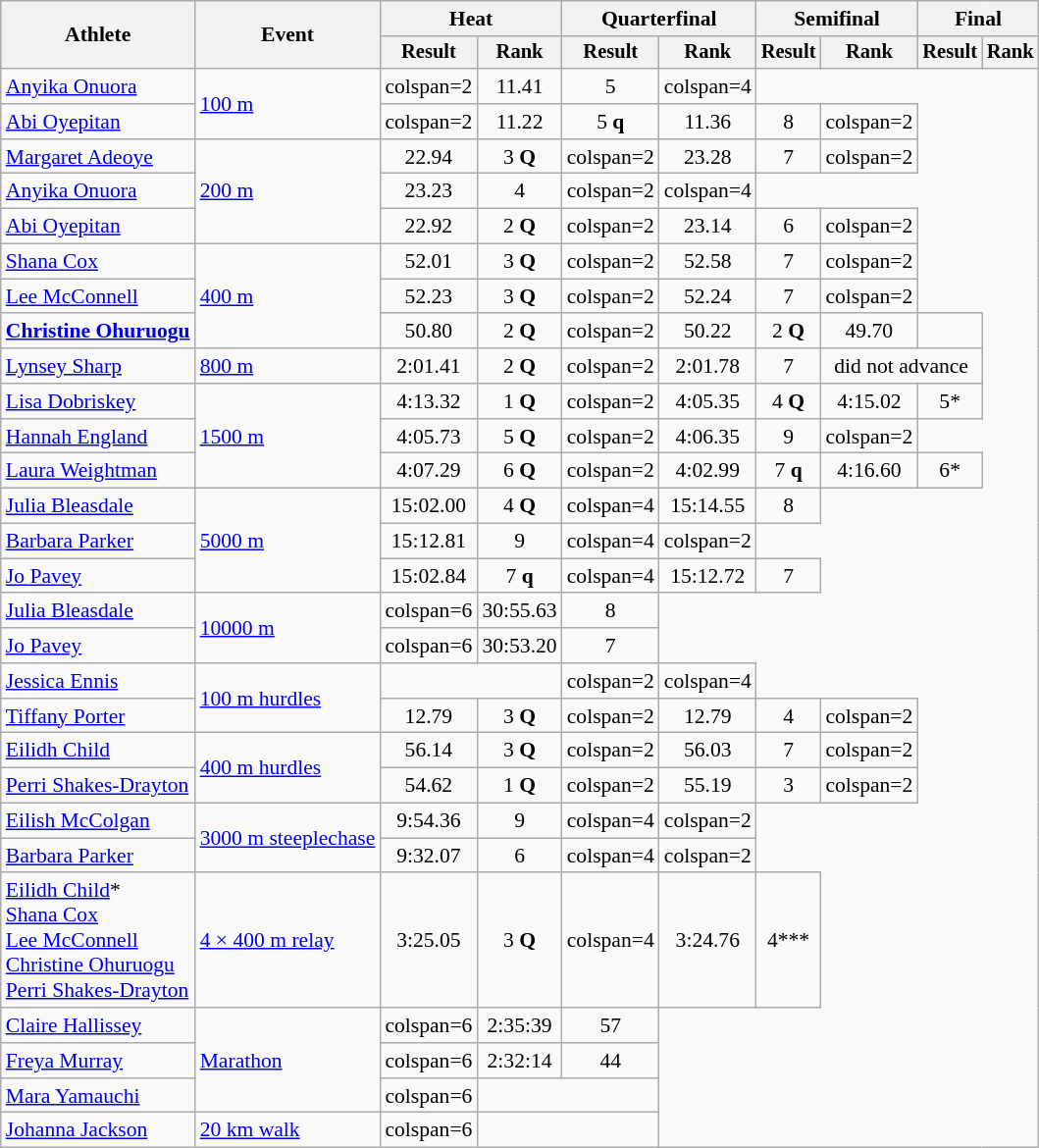<table class="wikitable" style="text-align:center; font-size:90%;">
<tr>
<th rowspan="2">Athlete</th>
<th rowspan="2">Event</th>
<th colspan="2">Heat</th>
<th colspan="2">Quarterfinal</th>
<th colspan="2">Semifinal</th>
<th colspan="2">Final</th>
</tr>
<tr style="font-size:95%">
<th>Result</th>
<th>Rank</th>
<th>Result</th>
<th>Rank</th>
<th>Result</th>
<th>Rank</th>
<th>Result</th>
<th>Rank</th>
</tr>
<tr>
<td style="text-align:left;"><a href='#'>Anyika Onuora</a></td>
<td style="text-align:left;" rowspan="2"><a href='#'>100 m</a></td>
<td>colspan=2 </td>
<td>11.41</td>
<td>5</td>
<td>colspan=4 </td>
</tr>
<tr>
<td style="text-align:left;"><a href='#'>Abi Oyepitan</a></td>
<td>colspan=2 </td>
<td>11.22</td>
<td>5 <strong>q</strong></td>
<td>11.36</td>
<td>8</td>
<td>colspan=2 </td>
</tr>
<tr>
<td style="text-align:left;"><a href='#'>Margaret Adeoye</a></td>
<td style="text-align:left;" rowspan="3"><a href='#'>200 m</a></td>
<td>22.94</td>
<td>3 <strong>Q</strong></td>
<td>colspan=2 </td>
<td>23.28</td>
<td>7</td>
<td>colspan=2 </td>
</tr>
<tr>
<td style="text-align:left;"><a href='#'>Anyika Onuora</a></td>
<td>23.23</td>
<td>4</td>
<td>colspan=2 </td>
<td>colspan=4 </td>
</tr>
<tr>
<td style="text-align:left;"><a href='#'>Abi Oyepitan</a></td>
<td>22.92</td>
<td>2 <strong>Q</strong></td>
<td>colspan=2 </td>
<td>23.14</td>
<td>6</td>
<td>colspan=2 </td>
</tr>
<tr>
<td style="text-align:left;"><a href='#'>Shana Cox</a></td>
<td style="text-align:left;" rowspan="3"><a href='#'>400 m</a></td>
<td>52.01</td>
<td>3 <strong>Q</strong></td>
<td>colspan=2 </td>
<td>52.58</td>
<td>7</td>
<td>colspan=2 </td>
</tr>
<tr>
<td style="text-align:left;"><a href='#'>Lee McConnell</a></td>
<td>52.23</td>
<td>3 <strong>Q</strong></td>
<td>colspan=2 </td>
<td>52.24</td>
<td>7</td>
<td>colspan=2 </td>
</tr>
<tr>
<td style="text-align:left;"><strong><a href='#'>Christine Ohuruogu</a></strong></td>
<td>50.80</td>
<td>2 <strong>Q</strong></td>
<td>colspan=2 </td>
<td>50.22</td>
<td>2 <strong>Q</strong></td>
<td>49.70</td>
<td></td>
</tr>
<tr>
<td style="text-align:left;"><a href='#'>Lynsey Sharp</a></td>
<td style="text-align:left;"><a href='#'>800 m</a></td>
<td>2:01.41</td>
<td>2 <strong>Q</strong></td>
<td>colspan=2 </td>
<td>2:01.78</td>
<td>7</td>
<td colspan=2>did not advance</td>
</tr>
<tr>
<td style="text-align:left;"><a href='#'>Lisa Dobriskey</a></td>
<td style="text-align:left;" rowspan="3"><a href='#'>1500 m</a></td>
<td>4:13.32</td>
<td>1 <strong>Q</strong></td>
<td>colspan=2 </td>
<td>4:05.35</td>
<td>4 <strong>Q</strong></td>
<td>4:15.02</td>
<td>5*</td>
</tr>
<tr>
<td style="text-align:left;"><a href='#'>Hannah England</a></td>
<td>4:05.73</td>
<td>5 <strong>Q</strong></td>
<td>colspan=2 </td>
<td>4:06.35</td>
<td>9</td>
<td>colspan=2 </td>
</tr>
<tr>
<td style="text-align:left;"><a href='#'>Laura Weightman</a></td>
<td>4:07.29</td>
<td>6 <strong>Q</strong></td>
<td>colspan=2 </td>
<td>4:02.99</td>
<td>7 <strong>q</strong></td>
<td>4:16.60</td>
<td>6*</td>
</tr>
<tr>
<td style="text-align:left;"><a href='#'>Julia Bleasdale</a></td>
<td rowspan="3" style="text-align:left;"><a href='#'>5000 m</a></td>
<td>15:02.00</td>
<td>4 <strong>Q</strong></td>
<td>colspan=4 </td>
<td>15:14.55</td>
<td>8</td>
</tr>
<tr>
<td style="text-align:left;"><a href='#'>Barbara Parker</a></td>
<td>15:12.81</td>
<td>9</td>
<td>colspan=4 </td>
<td>colspan=2 </td>
</tr>
<tr>
<td style="text-align:left;"><a href='#'>Jo Pavey</a></td>
<td>15:02.84</td>
<td>7 <strong>q</strong></td>
<td>colspan=4 </td>
<td>15:12.72</td>
<td>7</td>
</tr>
<tr>
<td style="text-align:left;"><a href='#'>Julia Bleasdale</a></td>
<td style="text-align:left;" rowspan="2"><a href='#'>10000 m</a></td>
<td>colspan=6 </td>
<td>30:55.63</td>
<td>8</td>
</tr>
<tr>
<td style="text-align:left;"><a href='#'>Jo Pavey</a></td>
<td>colspan=6 </td>
<td>30:53.20</td>
<td>7</td>
</tr>
<tr>
<td style="text-align:left;"><a href='#'>Jessica Ennis</a></td>
<td style="text-align:left;" rowspan="2"><a href='#'>100 m hurdles</a></td>
<td colspan=2></td>
<td>colspan=2 </td>
<td>colspan=4 </td>
</tr>
<tr>
<td style="text-align:left;"><a href='#'>Tiffany Porter</a></td>
<td>12.79</td>
<td>3 <strong>Q</strong></td>
<td>colspan=2 </td>
<td>12.79</td>
<td>4</td>
<td>colspan=2 </td>
</tr>
<tr>
<td style="text-align:left;"><a href='#'>Eilidh Child</a></td>
<td style="text-align:left;" rowspan="2"><a href='#'>400 m hurdles</a></td>
<td>56.14</td>
<td>3 <strong>Q</strong></td>
<td>colspan=2 </td>
<td>56.03</td>
<td>7</td>
<td>colspan=2 </td>
</tr>
<tr>
<td style="text-align:left;"><a href='#'>Perri Shakes-Drayton</a></td>
<td>54.62</td>
<td>1 <strong>Q</strong></td>
<td>colspan=2 </td>
<td>55.19</td>
<td>3</td>
<td>colspan=2 </td>
</tr>
<tr>
<td style="text-align:left;"><a href='#'>Eilish McColgan</a></td>
<td style="text-align:left;" rowspan="2"><a href='#'>3000 m steeplechase</a></td>
<td>9:54.36</td>
<td>9</td>
<td>colspan=4 </td>
<td>colspan=2 </td>
</tr>
<tr>
<td style="text-align:left;"><a href='#'>Barbara Parker</a></td>
<td>9:32.07</td>
<td>6</td>
<td>colspan=4 </td>
<td>colspan=2 </td>
</tr>
<tr>
<td style="text-align:left;"><a href='#'>Eilidh Child</a>*<br><a href='#'>Shana Cox</a><br><a href='#'>Lee McConnell</a><br><a href='#'>Christine Ohuruogu</a><br><a href='#'>Perri Shakes-Drayton</a></td>
<td style="text-align:left;"><a href='#'>4 × 400 m relay</a></td>
<td>3:25.05</td>
<td>3 <strong>Q</strong></td>
<td>colspan=4 </td>
<td>3:24.76</td>
<td>4***</td>
</tr>
<tr>
<td style="text-align:left;"><a href='#'>Claire Hallissey</a></td>
<td style="text-align:left;" rowspan="3"><a href='#'>Marathon</a></td>
<td>colspan=6 </td>
<td>2:35:39</td>
<td>57</td>
</tr>
<tr>
<td style="text-align:left;"><a href='#'>Freya Murray</a></td>
<td>colspan=6 </td>
<td>2:32:14</td>
<td>44</td>
</tr>
<tr>
<td style="text-align:left;"><a href='#'>Mara Yamauchi</a></td>
<td>colspan=6 </td>
<td colspan=2></td>
</tr>
<tr>
<td style="text-align:left;"><a href='#'>Johanna Jackson</a></td>
<td style="text-align:left;"><a href='#'>20 km walk</a></td>
<td>colspan=6 </td>
<td colspan=2></td>
</tr>
</table>
